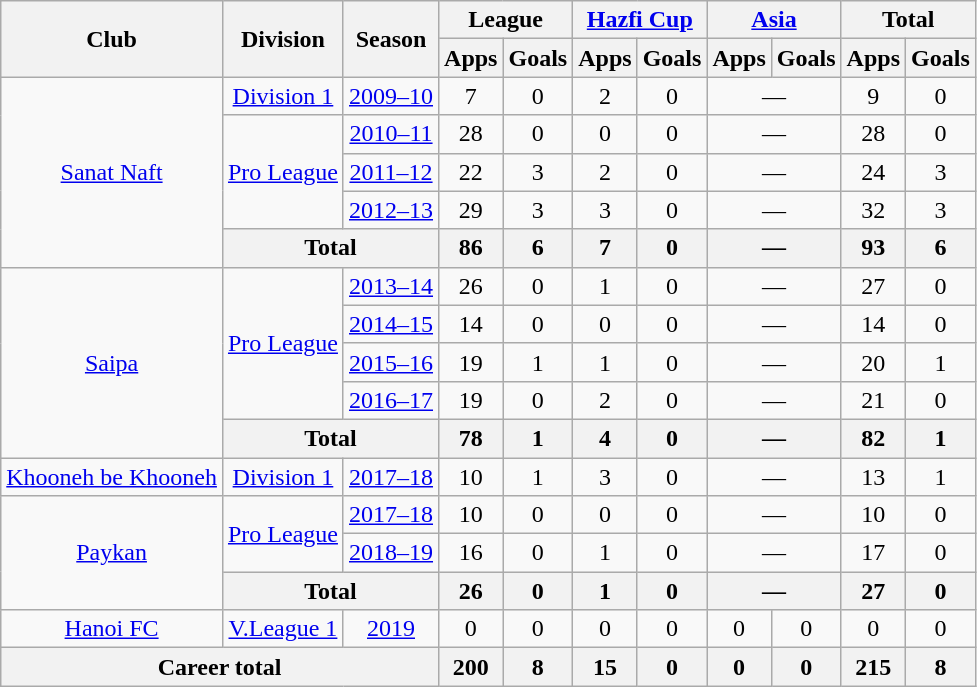<table class="wikitable" style="text-align: center;">
<tr>
<th rowspan="2">Club</th>
<th rowspan="2">Division</th>
<th rowspan="2">Season</th>
<th colspan="2">League</th>
<th colspan="2"><a href='#'>Hazfi Cup</a></th>
<th colspan="2"><a href='#'>Asia</a></th>
<th colspan="2">Total</th>
</tr>
<tr>
<th>Apps</th>
<th>Goals</th>
<th>Apps</th>
<th>Goals</th>
<th>Apps</th>
<th>Goals</th>
<th>Apps</th>
<th>Goals</th>
</tr>
<tr>
<td rowspan="5"><a href='#'>Sanat Naft</a></td>
<td><a href='#'>Division 1</a></td>
<td><a href='#'>2009–10</a></td>
<td>7</td>
<td>0</td>
<td>2</td>
<td>0</td>
<td colspan=2>—</td>
<td>9</td>
<td>0</td>
</tr>
<tr>
<td rowspan="3"><a href='#'>Pro League</a></td>
<td><a href='#'>2010–11</a></td>
<td>28</td>
<td>0</td>
<td>0</td>
<td>0</td>
<td colspan=2>—</td>
<td>28</td>
<td>0</td>
</tr>
<tr>
<td><a href='#'>2011–12</a></td>
<td>22</td>
<td>3</td>
<td>2</td>
<td>0</td>
<td colspan=2>—</td>
<td>24</td>
<td>3</td>
</tr>
<tr>
<td><a href='#'>2012–13</a></td>
<td>29</td>
<td>3</td>
<td>3</td>
<td>0</td>
<td colspan=2>—</td>
<td>32</td>
<td>3</td>
</tr>
<tr>
<th colspan=2>Total</th>
<th>86</th>
<th>6</th>
<th>7</th>
<th>0</th>
<th colspan=2>—</th>
<th>93</th>
<th>6</th>
</tr>
<tr>
<td rowspan="5"><a href='#'>Saipa</a></td>
<td rowspan="4"><a href='#'>Pro League</a></td>
<td><a href='#'>2013–14</a></td>
<td>26</td>
<td>0</td>
<td>1</td>
<td>0</td>
<td colspan=2>—</td>
<td>27</td>
<td>0</td>
</tr>
<tr>
<td><a href='#'>2014–15</a></td>
<td>14</td>
<td>0</td>
<td>0</td>
<td>0</td>
<td colspan=2>—</td>
<td>14</td>
<td>0</td>
</tr>
<tr>
<td><a href='#'>2015–16</a></td>
<td>19</td>
<td>1</td>
<td>1</td>
<td>0</td>
<td colspan=2>—</td>
<td>20</td>
<td>1</td>
</tr>
<tr>
<td><a href='#'>2016–17</a></td>
<td>19</td>
<td>0</td>
<td>2</td>
<td>0</td>
<td colspan=2>—</td>
<td>21</td>
<td>0</td>
</tr>
<tr>
<th colspan=2>Total</th>
<th>78</th>
<th>1</th>
<th>4</th>
<th>0</th>
<th colspan=2>—</th>
<th>82</th>
<th>1</th>
</tr>
<tr>
<td><a href='#'>Khooneh be Khooneh</a></td>
<td><a href='#'>Division 1</a></td>
<td><a href='#'>2017–18</a></td>
<td>10</td>
<td>1</td>
<td>3</td>
<td>0</td>
<td colspan=2>—</td>
<td>13</td>
<td>1</td>
</tr>
<tr>
<td rowspan="3"><a href='#'>Paykan</a></td>
<td rowspan="2"><a href='#'>Pro League</a></td>
<td><a href='#'>2017–18</a></td>
<td>10</td>
<td>0</td>
<td>0</td>
<td>0</td>
<td colspan=2>—</td>
<td>10</td>
<td>0</td>
</tr>
<tr>
<td><a href='#'>2018–19</a></td>
<td>16</td>
<td>0</td>
<td>1</td>
<td>0</td>
<td colspan=2>—</td>
<td>17</td>
<td>0</td>
</tr>
<tr>
<th colspan=2>Total</th>
<th>26</th>
<th>0</th>
<th>1</th>
<th>0</th>
<th colspan=2>—</th>
<th>27</th>
<th>0</th>
</tr>
<tr>
<td><a href='#'>Hanoi FC</a></td>
<td><a href='#'>V.League 1</a></td>
<td><a href='#'>2019</a></td>
<td>0</td>
<td>0</td>
<td>0</td>
<td>0</td>
<td>0</td>
<td>0</td>
<td>0</td>
<td>0</td>
</tr>
<tr>
<th colspan=3>Career total</th>
<th>200</th>
<th>8</th>
<th>15</th>
<th>0</th>
<th>0</th>
<th>0</th>
<th>215</th>
<th>8</th>
</tr>
</table>
